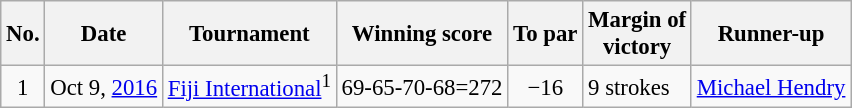<table class="wikitable" style="font-size:95%;">
<tr>
<th>No.</th>
<th>Date</th>
<th>Tournament</th>
<th>Winning score</th>
<th>To par</th>
<th>Margin of<br>victory</th>
<th>Runner-up</th>
</tr>
<tr>
<td align=center>1</td>
<td align=right>Oct 9, <a href='#'>2016</a></td>
<td><a href='#'>Fiji International</a><sup>1</sup></td>
<td align=right>69-65-70-68=272</td>
<td align=center>−16</td>
<td>9 strokes</td>
<td> <a href='#'>Michael Hendry</a></td>
</tr>
</table>
